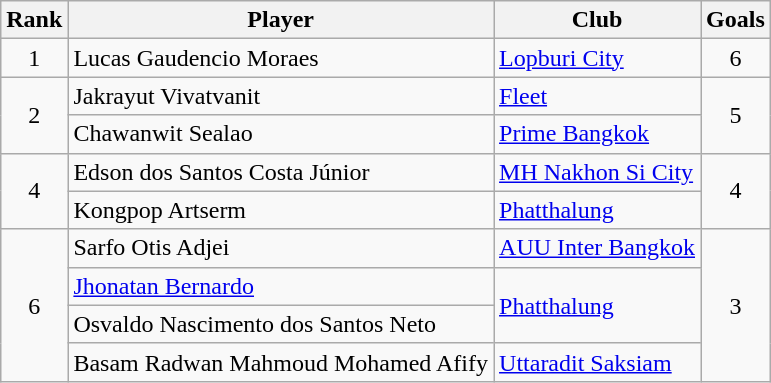<table class="wikitable sortable" style="text-align:center">
<tr>
<th>Rank</th>
<th>Player</th>
<th>Club</th>
<th>Goals</th>
</tr>
<tr>
<td rowspan="1">1</td>
<td align="left"> Lucas Gaudencio Moraes</td>
<td align="left"><a href='#'>Lopburi City</a></td>
<td rowspan="1">6</td>
</tr>
<tr>
<td rowspan="2">2</td>
<td align="left"> Jakrayut Vivatvanit</td>
<td align="left"><a href='#'>Fleet</a></td>
<td rowspan="2">5</td>
</tr>
<tr>
<td align="left"> Chawanwit Sealao</td>
<td align="left"><a href='#'>Prime Bangkok</a></td>
</tr>
<tr>
<td rowspan="2">4</td>
<td align="left"> Edson dos Santos Costa Júnior</td>
<td align="left"><a href='#'>MH Nakhon Si City</a></td>
<td rowspan="2">4</td>
</tr>
<tr>
<td align="left"> Kongpop Artserm</td>
<td align="left"><a href='#'>Phatthalung</a></td>
</tr>
<tr>
<td rowspan="4">6</td>
<td align="left"> Sarfo Otis Adjei</td>
<td align="left"><a href='#'>AUU Inter Bangkok</a></td>
<td rowspan="4">3</td>
</tr>
<tr>
<td align="left"> <a href='#'>Jhonatan Bernardo</a></td>
<td align="left" rowspan="2"><a href='#'>Phatthalung</a></td>
</tr>
<tr>
<td align="left"> Osvaldo Nascimento dos Santos Neto</td>
</tr>
<tr>
<td align="left"> Basam Radwan Mahmoud Mohamed Afify</td>
<td align="left"><a href='#'>Uttaradit Saksiam</a></td>
</tr>
</table>
